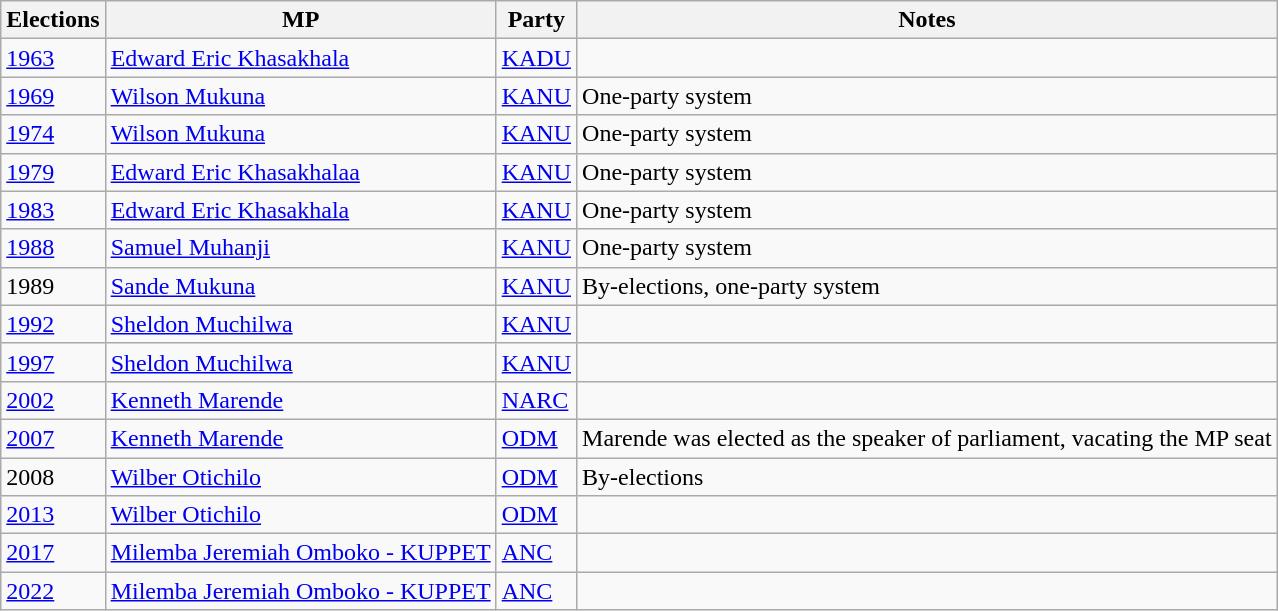<table class="wikitable">
<tr>
<th>Elections</th>
<th>MP </th>
<th>Party</th>
<th>Notes</th>
</tr>
<tr>
<td><a href='#'>1963</a></td>
<td><a href='#'>Edward Eric Khasakhala</a></td>
<td><a href='#'>KADU</a></td>
<td></td>
</tr>
<tr>
<td><a href='#'>1969</a></td>
<td><a href='#'>Wilson Mukuna</a></td>
<td><a href='#'>KANU</a></td>
<td>One-party system</td>
</tr>
<tr>
<td><a href='#'>1974</a></td>
<td><a href='#'>Wilson Mukuna</a></td>
<td><a href='#'>KANU</a></td>
<td>One-party system</td>
</tr>
<tr>
<td><a href='#'>1979</a></td>
<td><a href='#'>Edward Eric Khasakhalaa</a></td>
<td><a href='#'>KANU</a></td>
<td>One-party system</td>
</tr>
<tr>
<td><a href='#'>1983</a></td>
<td><a href='#'>Edward Eric Khasakhala</a></td>
<td><a href='#'>KANU</a></td>
<td>One-party system</td>
</tr>
<tr>
<td><a href='#'>1988</a></td>
<td><a href='#'>Samuel Muhanji</a></td>
<td><a href='#'>KANU</a></td>
<td>One-party system</td>
</tr>
<tr>
<td>1989</td>
<td><a href='#'>Sande Mukuna</a></td>
<td><a href='#'>KANU</a></td>
<td>By-elections, one-party system</td>
</tr>
<tr>
<td><a href='#'>1992</a></td>
<td><a href='#'>Sheldon Muchilwa</a></td>
<td><a href='#'>KANU</a></td>
<td></td>
</tr>
<tr>
<td><a href='#'>1997</a></td>
<td><a href='#'>Sheldon Muchilwa</a></td>
<td><a href='#'>KANU</a></td>
<td></td>
</tr>
<tr>
<td><a href='#'>2002</a></td>
<td><a href='#'>Kenneth Marende</a></td>
<td><a href='#'>NARC</a></td>
<td></td>
</tr>
<tr>
<td><a href='#'>2007</a></td>
<td><a href='#'>Kenneth Marende</a></td>
<td><a href='#'>ODM</a></td>
<td>Marende was elected as the speaker of parliament, vacating the MP seat</td>
</tr>
<tr>
<td>2008</td>
<td><a href='#'>Wilber Otichilo</a></td>
<td><a href='#'>ODM</a></td>
<td>By-elections</td>
</tr>
<tr>
<td><a href='#'>2013</a></td>
<td><a href='#'>Wilber Otichilo</a></td>
<td><a href='#'>ODM</a></td>
<td></td>
</tr>
<tr>
<td><a href='#'>2017</a></td>
<td><a href='#'>Milemba Jeremiah Omboko - KUPPET</a></td>
<td><a href='#'>ANC</a></td>
<td></td>
</tr>
<tr>
<td><a href='#'>2022</a></td>
<td><a href='#'>Milemba Jeremiah Omboko - KUPPET</a></td>
<td><a href='#'>ANC</a></td>
<td></td>
</tr>
</table>
